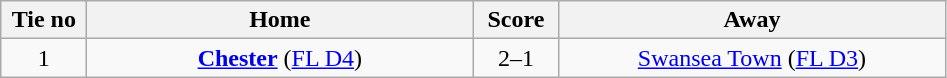<table class="wikitable" style="text-align:center">
<tr>
<th width=50>Tie no</th>
<th width=250>Home</th>
<th width=50>Score</th>
<th width=250>Away</th>
</tr>
<tr>
<td>1</td>
<td><strong><a href='#'>Chester</a></strong> (<a href='#'>FL D4</a>)</td>
<td>2–1</td>
<td><a href='#'>Swansea Town</a> (<a href='#'>FL D3</a>)</td>
</tr>
</table>
